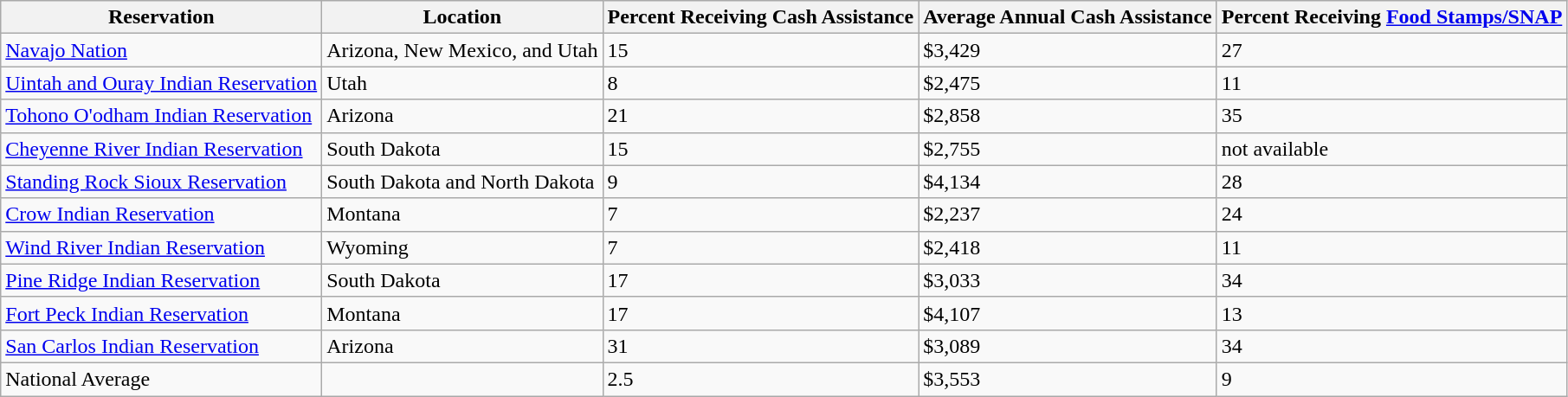<table class="wikitable sortable">
<tr>
<th>Reservation</th>
<th>Location</th>
<th>Percent Receiving Cash Assistance</th>
<th>Average Annual Cash Assistance</th>
<th>Percent Receiving <a href='#'>Food Stamps/SNAP</a></th>
</tr>
<tr>
<td><a href='#'>Navajo Nation</a></td>
<td>Arizona, New Mexico, and Utah</td>
<td>15</td>
<td>$3,429</td>
<td>27</td>
</tr>
<tr>
<td><a href='#'>Uintah and Ouray Indian Reservation</a></td>
<td>Utah</td>
<td>8</td>
<td>$2,475</td>
<td>11</td>
</tr>
<tr>
<td><a href='#'>Tohono O'odham Indian Reservation</a></td>
<td>Arizona</td>
<td>21</td>
<td>$2,858</td>
<td>35</td>
</tr>
<tr>
<td><a href='#'>Cheyenne River Indian Reservation</a></td>
<td>South Dakota</td>
<td>15</td>
<td>$2,755</td>
<td>not available</td>
</tr>
<tr>
<td><a href='#'>Standing Rock Sioux Reservation</a></td>
<td>South Dakota and North Dakota</td>
<td>9</td>
<td>$4,134</td>
<td>28</td>
</tr>
<tr>
<td><a href='#'>Crow Indian Reservation</a></td>
<td>Montana</td>
<td>7</td>
<td>$2,237</td>
<td>24</td>
</tr>
<tr>
<td><a href='#'>Wind River Indian Reservation</a></td>
<td>Wyoming</td>
<td>7</td>
<td>$2,418</td>
<td>11</td>
</tr>
<tr>
<td><a href='#'>Pine Ridge Indian Reservation</a></td>
<td>South Dakota</td>
<td>17</td>
<td>$3,033</td>
<td>34</td>
</tr>
<tr>
<td><a href='#'>Fort Peck Indian Reservation</a></td>
<td>Montana</td>
<td>17</td>
<td>$4,107</td>
<td>13</td>
</tr>
<tr>
<td><a href='#'>San Carlos Indian Reservation</a></td>
<td>Arizona</td>
<td>31</td>
<td>$3,089</td>
<td>34</td>
</tr>
<tr>
<td>National Average</td>
<td></td>
<td>2.5</td>
<td>$3,553</td>
<td>9</td>
</tr>
</table>
